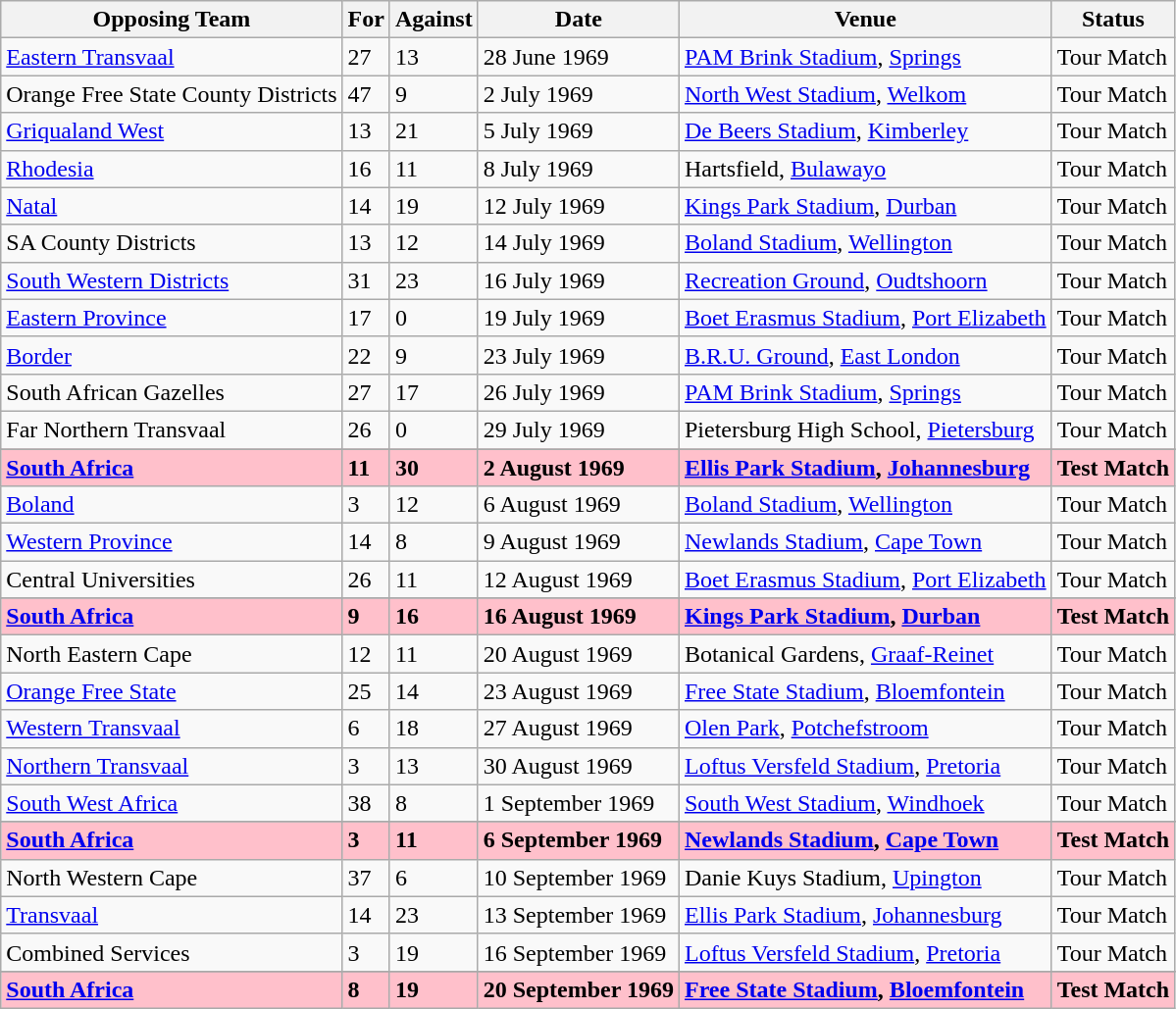<table class=wikitable>
<tr>
<th>Opposing Team</th>
<th>For</th>
<th>Against</th>
<th>Date</th>
<th>Venue</th>
<th>Status</th>
</tr>
<tr>
<td><a href='#'>Eastern Transvaal</a></td>
<td>27</td>
<td>13</td>
<td>28 June 1969</td>
<td><a href='#'>PAM Brink Stadium</a>, <a href='#'>Springs</a></td>
<td>Tour Match</td>
</tr>
<tr>
<td>Orange Free State County Districts</td>
<td>47</td>
<td>9</td>
<td>2 July 1969</td>
<td><a href='#'>North West Stadium</a>, <a href='#'>Welkom</a></td>
<td>Tour Match</td>
</tr>
<tr>
<td><a href='#'>Griqualand West</a></td>
<td>13</td>
<td>21</td>
<td>5 July 1969</td>
<td><a href='#'>De Beers Stadium</a>, <a href='#'>Kimberley</a></td>
<td>Tour Match</td>
</tr>
<tr>
<td><a href='#'>Rhodesia</a></td>
<td>16</td>
<td>11</td>
<td>8 July 1969</td>
<td>Hartsfield, <a href='#'>Bulawayo</a></td>
<td>Tour Match</td>
</tr>
<tr>
<td><a href='#'>Natal</a></td>
<td>14</td>
<td>19</td>
<td>12 July 1969</td>
<td><a href='#'>Kings Park Stadium</a>, <a href='#'>Durban</a></td>
<td>Tour Match</td>
</tr>
<tr>
<td>SA County Districts</td>
<td>13</td>
<td>12</td>
<td>14 July 1969</td>
<td><a href='#'>Boland Stadium</a>, <a href='#'>Wellington</a></td>
<td>Tour Match</td>
</tr>
<tr>
<td><a href='#'>South Western Districts</a></td>
<td>31</td>
<td>23</td>
<td>16 July 1969</td>
<td><a href='#'>Recreation Ground</a>, <a href='#'>Oudtshoorn</a></td>
<td>Tour Match</td>
</tr>
<tr>
<td><a href='#'>Eastern Province</a></td>
<td>17</td>
<td>0</td>
<td>19 July 1969</td>
<td><a href='#'>Boet Erasmus Stadium</a>, <a href='#'>Port Elizabeth</a></td>
<td>Tour Match</td>
</tr>
<tr>
<td><a href='#'>Border</a></td>
<td>22</td>
<td>9</td>
<td>23 July 1969</td>
<td><a href='#'>B.R.U. Ground</a>, <a href='#'>East London</a></td>
<td>Tour Match</td>
</tr>
<tr>
<td>South African Gazelles</td>
<td>27</td>
<td>17</td>
<td>26 July 1969</td>
<td><a href='#'>PAM Brink Stadium</a>, <a href='#'>Springs</a></td>
<td>Tour Match</td>
</tr>
<tr>
<td>Far Northern Transvaal</td>
<td>26</td>
<td>0</td>
<td>29 July 1969</td>
<td>Pietersburg High School, <a href='#'>Pietersburg</a></td>
<td>Tour Match</td>
</tr>
<tr>
</tr>
<tr bgcolor=pink>
<td><strong><a href='#'>South Africa</a></strong></td>
<td><strong>11</strong></td>
<td><strong>30</strong></td>
<td><strong>2 August 1969</strong></td>
<td><strong><a href='#'>Ellis Park Stadium</a>, <a href='#'>Johannesburg</a></strong></td>
<td><strong>Test Match</strong></td>
</tr>
<tr>
<td><a href='#'>Boland</a></td>
<td>3</td>
<td>12</td>
<td>6 August 1969</td>
<td><a href='#'>Boland Stadium</a>, <a href='#'>Wellington</a></td>
<td>Tour Match</td>
</tr>
<tr>
<td><a href='#'>Western Province</a></td>
<td>14</td>
<td>8</td>
<td>9 August 1969</td>
<td><a href='#'>Newlands Stadium</a>, <a href='#'>Cape Town</a></td>
<td>Tour Match</td>
</tr>
<tr>
<td>Central Universities</td>
<td>26</td>
<td>11</td>
<td>12 August 1969</td>
<td><a href='#'>Boet Erasmus Stadium</a>, <a href='#'>Port Elizabeth</a></td>
<td>Tour Match</td>
</tr>
<tr>
</tr>
<tr bgcolor=pink>
<td><strong><a href='#'>South Africa</a></strong></td>
<td><strong>9</strong></td>
<td><strong>16</strong></td>
<td><strong>16 August 1969</strong></td>
<td><strong><a href='#'>Kings Park Stadium</a>, <a href='#'>Durban</a></strong></td>
<td><strong>Test Match</strong></td>
</tr>
<tr>
<td>North Eastern Cape</td>
<td>12</td>
<td>11</td>
<td>20 August 1969</td>
<td>Botanical Gardens,  <a href='#'>Graaf-Reinet</a></td>
<td>Tour Match</td>
</tr>
<tr>
<td><a href='#'>Orange Free State</a></td>
<td>25</td>
<td>14</td>
<td>23 August 1969</td>
<td><a href='#'>Free State Stadium</a>, <a href='#'>Bloemfontein</a></td>
<td>Tour Match</td>
</tr>
<tr>
<td><a href='#'>Western Transvaal</a></td>
<td>6</td>
<td>18</td>
<td>27 August 1969</td>
<td><a href='#'>Olen Park</a>, <a href='#'>Potchefstroom</a></td>
<td>Tour Match</td>
</tr>
<tr>
<td><a href='#'>Northern Transvaal</a></td>
<td>3</td>
<td>13</td>
<td>30 August 1969</td>
<td><a href='#'>Loftus Versfeld Stadium</a>, <a href='#'>Pretoria</a></td>
<td>Tour Match</td>
</tr>
<tr>
<td><a href='#'>South West Africa</a></td>
<td>38</td>
<td>8</td>
<td>1 September 1969</td>
<td><a href='#'>South West Stadium</a>, <a href='#'>Windhoek</a></td>
<td>Tour Match</td>
</tr>
<tr>
</tr>
<tr bgcolor=pink>
<td><strong><a href='#'>South Africa</a></strong></td>
<td><strong>3</strong></td>
<td><strong>11</strong></td>
<td><strong>6 September 1969</strong></td>
<td><strong><a href='#'>Newlands Stadium</a>, <a href='#'>Cape Town</a></strong></td>
<td><strong>Test Match</strong></td>
</tr>
<tr>
<td>North Western Cape</td>
<td>37</td>
<td>6</td>
<td>10 September 1969</td>
<td>Danie Kuys Stadium, <a href='#'>Upington</a></td>
<td>Tour Match</td>
</tr>
<tr>
<td><a href='#'>Transvaal</a></td>
<td>14</td>
<td>23</td>
<td>13 September 1969</td>
<td><a href='#'>Ellis Park Stadium</a>, <a href='#'>Johannesburg</a></td>
<td>Tour Match</td>
</tr>
<tr>
<td>Combined Services</td>
<td>3</td>
<td>19</td>
<td>16 September 1969</td>
<td><a href='#'>Loftus Versfeld Stadium</a>, <a href='#'>Pretoria</a></td>
<td>Tour Match</td>
</tr>
<tr>
</tr>
<tr bgcolor=pink>
<td><strong><a href='#'>South Africa</a></strong></td>
<td><strong>8</strong></td>
<td><strong>19</strong></td>
<td><strong>20 September 1969</strong></td>
<td><strong><a href='#'>Free State Stadium</a>, <a href='#'>Bloemfontein</a></strong></td>
<td><strong>Test Match</strong></td>
</tr>
</table>
